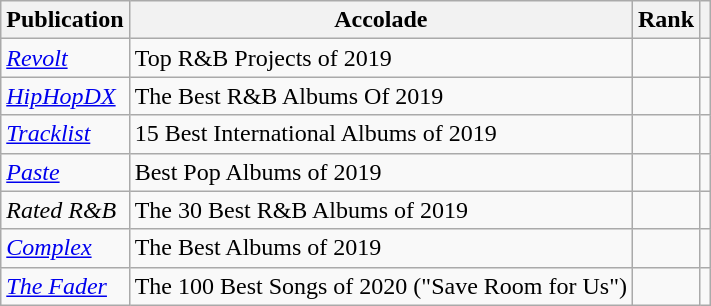<table class="wikitable sortable">
<tr>
<th>Publication</th>
<th>Accolade</th>
<th>Rank</th>
<th class="unsortable"></th>
</tr>
<tr>
<td><em><a href='#'>Revolt</a></em></td>
<td>Top R&B Projects of 2019</td>
<td></td>
<td align="center"></td>
</tr>
<tr>
<td><em><a href='#'>HipHopDX</a></em></td>
<td>The Best R&B Albums Of 2019</td>
<td></td>
<td align="center"></td>
</tr>
<tr>
<td><em><a href='#'>Tracklist</a></em></td>
<td>15 Best International Albums of 2019</td>
<td></td>
<td align="center"></td>
</tr>
<tr>
<td><em><a href='#'>Paste</a></em></td>
<td>Best Pop Albums of 2019</td>
<td></td>
<td align="center"></td>
</tr>
<tr>
<td><em>Rated R&B</em></td>
<td>The 30 Best R&B Albums of 2019</td>
<td></td>
<td align="center"></td>
</tr>
<tr>
<td><em><a href='#'>Complex</a></em></td>
<td>The Best Albums of 2019</td>
<td></td>
<td align="center"></td>
</tr>
<tr>
<td><em><a href='#'>The Fader</a></em></td>
<td>The 100 Best Songs of 2020 ("Save Room for Us")</td>
<td></td>
<td align="center"></td>
</tr>
</table>
